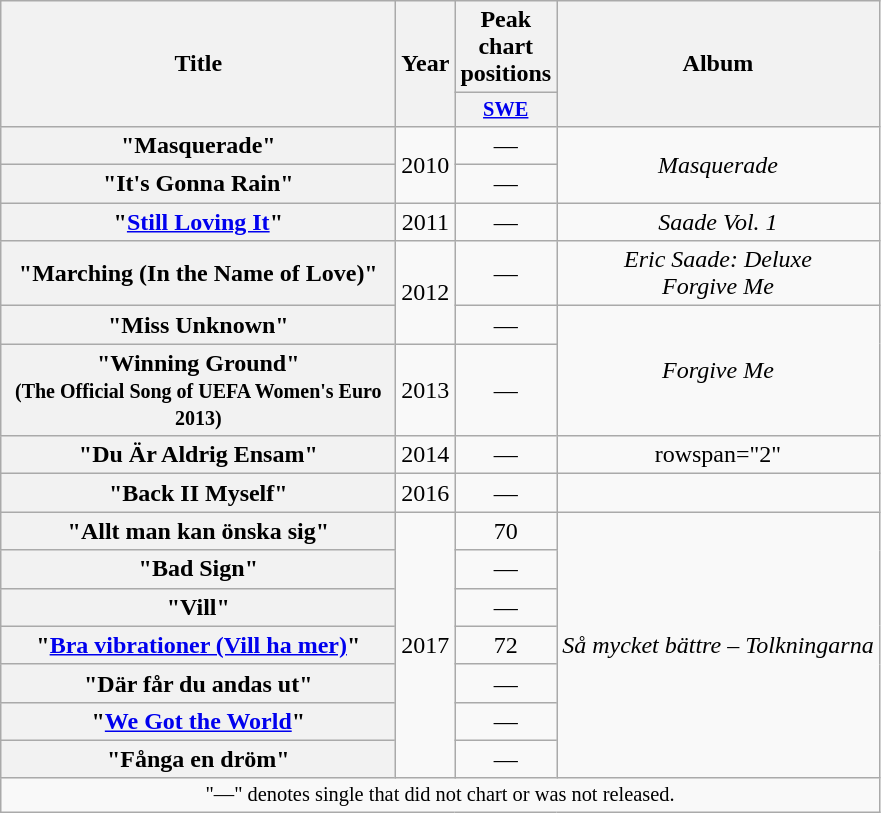<table class="wikitable plainrowheaders" style="text-align:center;">
<tr>
<th scope="col" rowspan="2" style="width:16em;">Title</th>
<th scope="col" rowspan="2" style="width:1em;">Year</th>
<th scope="col" colspan="1">Peak chart positions</th>
<th scope="col" rowspan="2">Album</th>
</tr>
<tr>
<th scope="col" style="width:3em;font-size:85%;"><a href='#'>SWE</a><br></th>
</tr>
<tr>
<th scope="row">"Masquerade"</th>
<td rowspan="2">2010</td>
<td>—</td>
<td rowspan="2"><em>Masquerade</em></td>
</tr>
<tr>
<th scope="row">"It's Gonna Rain"</th>
<td>—</td>
</tr>
<tr>
<th scope="row">"<a href='#'>Still Loving It</a>"</th>
<td>2011</td>
<td>—</td>
<td><em>Saade Vol. 1</em></td>
</tr>
<tr>
<th scope="row">"Marching (In the Name of Love)"</th>
<td rowspan="2">2012</td>
<td>—</td>
<td><em>Eric Saade: Deluxe</em><br><em>Forgive Me</em></td>
</tr>
<tr>
<th scope="row">"Miss Unknown"</th>
<td>—</td>
<td rowspan="2"><em>Forgive Me</em></td>
</tr>
<tr>
<th scope="row">"Winning Ground"<br><small>(The Official Song of UEFA Women's Euro 2013)</small></th>
<td>2013</td>
<td>—</td>
</tr>
<tr>
<th scope="row">"Du Är Aldrig Ensam"</th>
<td>2014</td>
<td>—</td>
<td>rowspan="2" </td>
</tr>
<tr>
<th scope="row">"Back II Myself"</th>
<td>2016</td>
<td>—</td>
</tr>
<tr>
<th scope="row">"Allt man kan önska sig"</th>
<td rowspan="7">2017</td>
<td>70</td>
<td rowspan="7"><em>Så mycket bättre – Tolkningarna</em></td>
</tr>
<tr>
<th scope="row">"Bad Sign"</th>
<td>—</td>
</tr>
<tr>
<th scope="row">"Vill"</th>
<td>—</td>
</tr>
<tr>
<th scope="row">"<a href='#'>Bra vibrationer (Vill ha mer)</a>"</th>
<td>72</td>
</tr>
<tr>
<th scope="row">"Där får du andas ut"</th>
<td>—</td>
</tr>
<tr>
<th scope="row">"<a href='#'>We Got the World</a>"</th>
<td>—</td>
</tr>
<tr>
<th scope="row">"Fånga en dröm"</th>
<td>—</td>
</tr>
<tr>
<td colspan="17" style="text-align:center; font-size:85%;">"—" denotes single that did not chart or was not released.</td>
</tr>
</table>
